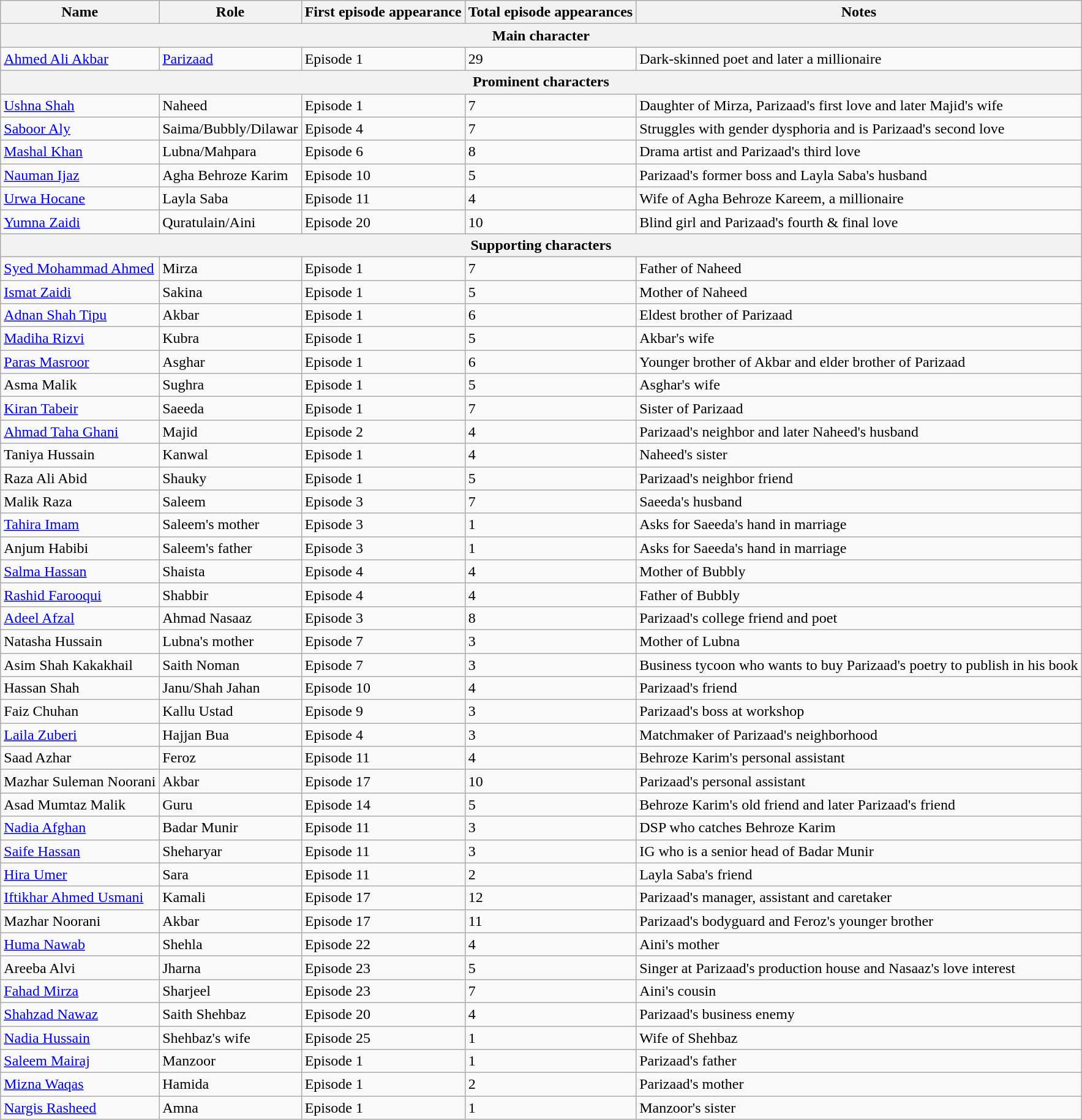<table class="wikitable">
<tr>
<th>Name</th>
<th>Role</th>
<th>First episode appearance</th>
<th>Total episode appearances</th>
<th>Notes</th>
</tr>
<tr>
<th colspan="5">Main character</th>
</tr>
<tr>
<td><a href='#'>Ahmed Ali Akbar</a></td>
<td><a href='#'>Parizaad</a></td>
<td>Episode 1</td>
<td>29</td>
<td>Dark-skinned poet and later a millionaire</td>
</tr>
<tr>
<th colspan="5">Prominent characters</th>
</tr>
<tr>
<td><a href='#'>Ushna Shah</a></td>
<td>Naheed</td>
<td>Episode 1</td>
<td>7</td>
<td>Daughter of Mirza, Parizaad's first love and later Majid's wife</td>
</tr>
<tr>
<td><a href='#'>Saboor Aly</a></td>
<td>Saima/Bubbly/Dilawar</td>
<td>Episode 4</td>
<td>7</td>
<td>Struggles with gender dysphoria and is Parizaad's second love</td>
</tr>
<tr>
<td><a href='#'>Mashal Khan</a></td>
<td>Lubna/Mahpara</td>
<td>Episode 6</td>
<td>8</td>
<td>Drama artist and Parizaad's third love</td>
</tr>
<tr>
<td><a href='#'>Nauman Ijaz</a></td>
<td>Agha Behroze Karim</td>
<td>Episode 10</td>
<td>5</td>
<td>Parizaad's former boss and Layla Saba's husband</td>
</tr>
<tr>
<td><a href='#'>Urwa Hocane</a></td>
<td>Layla Saba</td>
<td>Episode 11</td>
<td>4</td>
<td>Wife of Agha Behroze Kareem, a millionaire</td>
</tr>
<tr>
<td><a href='#'>Yumna Zaidi</a></td>
<td>Quratulain/Aini</td>
<td>Episode 20</td>
<td>10</td>
<td>Blind girl and Parizaad's fourth & final love</td>
</tr>
<tr>
<th colspan="5">Supporting characters</th>
</tr>
<tr>
<td><a href='#'>Syed Mohammad Ahmed</a></td>
<td>Mirza</td>
<td>Episode 1</td>
<td>7</td>
<td>Father of Naheed</td>
</tr>
<tr>
<td><a href='#'>Ismat Zaidi</a></td>
<td>Sakina</td>
<td>Episode 1</td>
<td>5</td>
<td>Mother of Naheed</td>
</tr>
<tr>
<td><a href='#'>Adnan Shah Tipu</a></td>
<td>Akbar</td>
<td>Episode 1</td>
<td>6</td>
<td>Eldest brother of Parizaad</td>
</tr>
<tr>
<td><a href='#'>Madiha Rizvi</a></td>
<td>Kubra</td>
<td>Episode 1</td>
<td>5</td>
<td>Akbar's wife</td>
</tr>
<tr>
<td><a href='#'>Paras Masroor</a></td>
<td>Asghar</td>
<td>Episode 1</td>
<td>6</td>
<td>Younger brother of Akbar and elder brother of Parizaad</td>
</tr>
<tr>
<td>Asma Malik</td>
<td>Sughra</td>
<td>Episode 1</td>
<td>5</td>
<td>Asghar's wife</td>
</tr>
<tr>
<td><a href='#'>Kiran Tabeir</a></td>
<td>Saeeda</td>
<td>Episode 1</td>
<td>7</td>
<td>Sister of Parizaad</td>
</tr>
<tr>
<td><a href='#'>Ahmad Taha Ghani</a></td>
<td>Majid</td>
<td>Episode 2</td>
<td>4</td>
<td>Parizaad's neighbor and later Naheed's husband</td>
</tr>
<tr>
<td>Taniya Hussain</td>
<td>Kanwal</td>
<td>Episode 1</td>
<td>4</td>
<td>Naheed's sister</td>
</tr>
<tr>
<td>Raza Ali Abid</td>
<td>Shauky</td>
<td>Episode 1</td>
<td>5</td>
<td>Parizaad's neighbor friend</td>
</tr>
<tr>
<td>Malik Raza</td>
<td>Saleem</td>
<td>Episode 3</td>
<td>7</td>
<td>Saeeda's husband</td>
</tr>
<tr>
<td><a href='#'>Tahira Imam</a></td>
<td>Saleem's mother</td>
<td>Episode 3</td>
<td>1</td>
<td>Asks for Saeeda's hand in marriage</td>
</tr>
<tr>
<td>Anjum Habibi</td>
<td>Saleem's father</td>
<td>Episode 3</td>
<td>1</td>
<td>Asks for Saeeda's hand in marriage</td>
</tr>
<tr>
<td><a href='#'>Salma Hassan</a></td>
<td>Shaista</td>
<td>Episode 4</td>
<td>4</td>
<td>Mother of Bubbly</td>
</tr>
<tr>
<td><a href='#'>Rashid Farooqui</a></td>
<td>Shabbir</td>
<td>Episode 4</td>
<td>4</td>
<td>Father of Bubbly</td>
</tr>
<tr>
<td><a href='#'>Adeel Afzal</a></td>
<td>Ahmad Nasaaz</td>
<td>Episode 3</td>
<td>8</td>
<td>Parizaad's college friend and poet</td>
</tr>
<tr>
<td>Natasha Hussain</td>
<td>Lubna's mother</td>
<td>Episode 7</td>
<td>3</td>
<td>Mother of Lubna</td>
</tr>
<tr>
<td>Asim Shah Kakakhail</td>
<td>Saith Noman</td>
<td>Episode 7</td>
<td>3</td>
<td>Business tycoon who wants to buy Parizaad's poetry to publish in his book</td>
</tr>
<tr>
<td>Hassan Shah</td>
<td>Janu/Shah Jahan</td>
<td>Episode 10</td>
<td>4</td>
<td>Parizaad's friend</td>
</tr>
<tr>
<td>Faiz Chuhan</td>
<td>Kallu Ustad</td>
<td>Episode 9</td>
<td>3</td>
<td>Parizaad's boss at workshop</td>
</tr>
<tr>
<td><a href='#'>Laila Zuberi</a></td>
<td>Hajjan Bua</td>
<td>Episode 4</td>
<td>3</td>
<td>Matchmaker of Parizaad's neighborhood</td>
</tr>
<tr>
<td>Saad Azhar</td>
<td>Feroz</td>
<td>Episode 11</td>
<td>4</td>
<td>Behroze Karim's personal assistant</td>
</tr>
<tr>
<td>Mazhar Suleman Noorani</td>
<td>Akbar</td>
<td>Episode 17</td>
<td>10</td>
<td>Parizaad's personal assistant</td>
</tr>
<tr>
<td>Asad Mumtaz Malik</td>
<td>Guru</td>
<td>Episode 14</td>
<td>5</td>
<td>Behroze Karim's old friend and later Parizaad's friend</td>
</tr>
<tr>
<td><a href='#'>Nadia Afghan</a></td>
<td>Badar Munir</td>
<td>Episode 11</td>
<td>3</td>
<td>DSP who catches Behroze Karim</td>
</tr>
<tr>
<td><a href='#'>Saife Hassan</a></td>
<td>Sheharyar</td>
<td>Episode 11</td>
<td>3</td>
<td>IG who is a senior head of Badar Munir</td>
</tr>
<tr>
<td><a href='#'>Hira Umer</a></td>
<td>Sara</td>
<td>Episode 11</td>
<td>2</td>
<td>Layla Saba's friend</td>
</tr>
<tr>
<td><a href='#'>Iftikhar Ahmed Usmani</a></td>
<td>Kamali</td>
<td>Episode 17</td>
<td>12</td>
<td>Parizaad's manager, assistant and caretaker</td>
</tr>
<tr>
<td>Mazhar Noorani</td>
<td>Akbar</td>
<td>Episode 17</td>
<td>11</td>
<td>Parizaad's bodyguard and Feroz's younger brother</td>
</tr>
<tr>
<td><a href='#'>Huma Nawab</a></td>
<td>Shehla</td>
<td>Episode 22</td>
<td>4</td>
<td>Aini's mother</td>
</tr>
<tr>
<td>Areeba Alvi</td>
<td>Jharna</td>
<td>Episode 23</td>
<td>5</td>
<td>Singer at Parizaad's production house and Nasaaz's love interest</td>
</tr>
<tr>
<td><a href='#'>Fahad Mirza</a></td>
<td>Sharjeel</td>
<td>Episode 23</td>
<td>7</td>
<td>Aini's cousin</td>
</tr>
<tr>
<td><a href='#'>Shahzad Nawaz</a></td>
<td>Saith Shehbaz</td>
<td>Episode 20</td>
<td>4</td>
<td>Parizaad's business enemy</td>
</tr>
<tr>
<td><a href='#'>Nadia Hussain</a></td>
<td>Shehbaz's wife</td>
<td>Episode 25</td>
<td>1</td>
<td>Wife of Shehbaz</td>
</tr>
<tr>
<td><a href='#'>Saleem Mairaj</a></td>
<td>Manzoor</td>
<td>Episode 1</td>
<td>1</td>
<td>Parizaad's father</td>
</tr>
<tr>
<td><a href='#'>Mizna Waqas</a></td>
<td>Hamida</td>
<td>Episode 1</td>
<td>2</td>
<td>Parizaad's mother</td>
</tr>
<tr>
<td><a href='#'>Nargis Rasheed</a></td>
<td>Amna</td>
<td>Episode 1</td>
<td>1</td>
<td>Manzoor's sister</td>
</tr>
</table>
